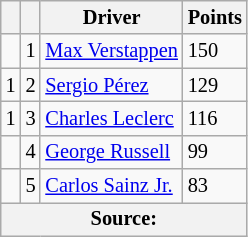<table class="wikitable" style="font-size: 85%;">
<tr>
<th scope="col"></th>
<th scope="col"></th>
<th scope="col">Driver</th>
<th scope="col">Points</th>
</tr>
<tr>
<td align="left"></td>
<td align="center">1</td>
<td> <a href='#'>Max Verstappen</a></td>
<td align="left">150</td>
</tr>
<tr>
<td align="left"> 1</td>
<td align="center">2</td>
<td> <a href='#'>Sergio Pérez</a></td>
<td align="left">129</td>
</tr>
<tr>
<td align="left"> 1</td>
<td align="center">3</td>
<td> <a href='#'>Charles Leclerc</a></td>
<td align="left">116</td>
</tr>
<tr>
<td align="left"></td>
<td align="center">4</td>
<td> <a href='#'>George Russell</a></td>
<td align="left">99</td>
</tr>
<tr>
<td align="left"></td>
<td align="center">5</td>
<td> <a href='#'>Carlos Sainz Jr.</a></td>
<td align="left">83</td>
</tr>
<tr>
<th colspan=4>Source:</th>
</tr>
</table>
